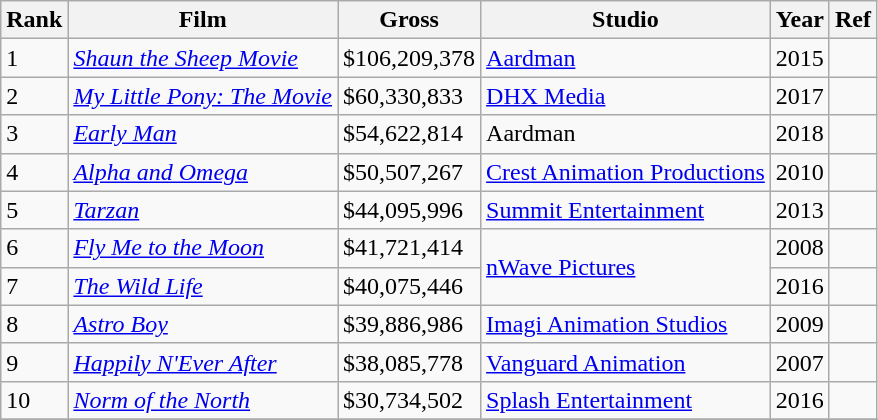<table class="wikitable sortable">
<tr>
<th>Rank</th>
<th>Film</th>
<th>Gross</th>
<th>Studio</th>
<th>Year</th>
<th>Ref</th>
</tr>
<tr>
<td>1</td>
<td><em><a href='#'>Shaun the Sheep Movie</a></em></td>
<td>$106,209,378</td>
<td><a href='#'>Aardman</a></td>
<td>2015</td>
<td></td>
</tr>
<tr>
<td>2</td>
<td><em><a href='#'>My Little Pony: The Movie</a></em></td>
<td>$60,330,833</td>
<td><a href='#'>DHX Media</a></td>
<td>2017</td>
<td></td>
</tr>
<tr>
<td>3</td>
<td><em><a href='#'>Early Man</a></em></td>
<td>$54,622,814</td>
<td>Aardman</td>
<td>2018</td>
<td></td>
</tr>
<tr>
<td>4</td>
<td><em><a href='#'>Alpha and Omega</a></em></td>
<td>$50,507,267</td>
<td><a href='#'>Crest Animation Productions</a></td>
<td>2010</td>
<td></td>
</tr>
<tr>
<td>5</td>
<td><em><a href='#'>Tarzan</a></em></td>
<td>$44,095,996</td>
<td><a href='#'>Summit Entertainment</a></td>
<td>2013</td>
<td></td>
</tr>
<tr>
<td>6</td>
<td><em><a href='#'>Fly Me to the Moon</a></em></td>
<td>$41,721,414</td>
<td rowspan="2"><a href='#'>nWave Pictures</a></td>
<td>2008</td>
<td></td>
</tr>
<tr>
<td>7</td>
<td><em><a href='#'>The Wild Life</a></em></td>
<td>$40,075,446</td>
<td>2016</td>
<td></td>
</tr>
<tr>
<td>8</td>
<td><em><a href='#'>Astro Boy</a></em></td>
<td>$39,886,986</td>
<td><a href='#'>Imagi Animation Studios</a></td>
<td>2009</td>
<td></td>
</tr>
<tr>
<td>9</td>
<td><em><a href='#'>Happily N'Ever After</a></em></td>
<td>$38,085,778</td>
<td><a href='#'>Vanguard Animation</a></td>
<td>2007</td>
<td></td>
</tr>
<tr>
<td>10</td>
<td><em><a href='#'>Norm of the North</a></em></td>
<td>$30,734,502</td>
<td><a href='#'>Splash Entertainment</a></td>
<td>2016</td>
<td></td>
</tr>
<tr>
</tr>
</table>
